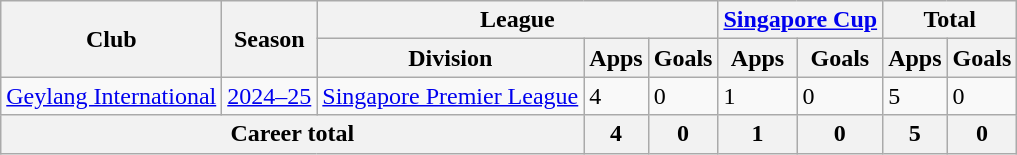<table class="wikitable">
<tr>
<th rowspan="2">Club</th>
<th rowspan="2">Season</th>
<th colspan="3">League</th>
<th colspan="2"><a href='#'>Singapore Cup</a></th>
<th colspan="2">Total</th>
</tr>
<tr>
<th>Division</th>
<th>Apps</th>
<th>Goals</th>
<th>Apps</th>
<th>Goals</th>
<th>Apps</th>
<th>Goals</th>
</tr>
<tr>
<td><a href='#'>Geylang International</a></td>
<td><a href='#'>2024–25</a></td>
<td><a href='#'>Singapore Premier League</a></td>
<td>4</td>
<td>0</td>
<td>1</td>
<td>0</td>
<td>5</td>
<td>0</td>
</tr>
<tr>
<th colspan="3">Career total</th>
<th>4</th>
<th>0</th>
<th>1</th>
<th>0</th>
<th>5</th>
<th>0</th>
</tr>
</table>
